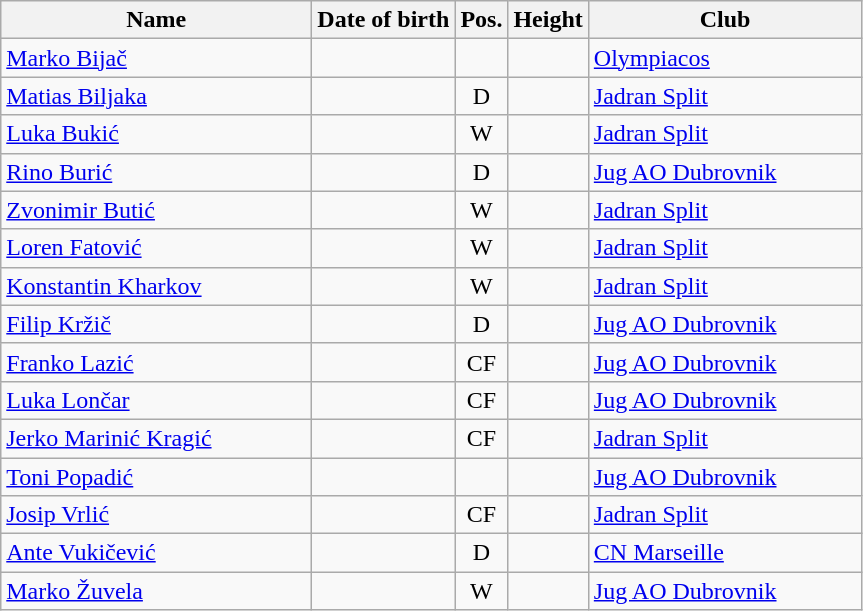<table class="wikitable sortable" text-align:center;">
<tr>
<th width=200>Name</th>
<th>Date of birth</th>
<th>Pos.</th>
<th>Height</th>
<th width=175>Club</th>
</tr>
<tr>
<td align=left><a href='#'>Marko Bijač</a></td>
<td align=left></td>
<td align=center></td>
<td></td>
<td align=left> <a href='#'>Olympiacos</a></td>
</tr>
<tr>
<td align=left><a href='#'>Matias Biljaka</a></td>
<td align=left></td>
<td align=center>D</td>
<td></td>
<td align=left> <a href='#'>Jadran Split</a></td>
</tr>
<tr>
<td align=left><a href='#'>Luka Bukić</a></td>
<td align=left></td>
<td align=center>W</td>
<td></td>
<td align=left> <a href='#'>Jadran Split</a></td>
</tr>
<tr>
<td align=left><a href='#'>Rino Burić</a></td>
<td align=left></td>
<td align=center>D</td>
<td></td>
<td align=left> <a href='#'>Jug AO Dubrovnik</a></td>
</tr>
<tr>
<td align=left><a href='#'>Zvonimir Butić</a></td>
<td align=left></td>
<td align=center>W</td>
<td></td>
<td align=left> <a href='#'>Jadran Split</a></td>
</tr>
<tr>
<td align=left><a href='#'>Loren Fatović</a></td>
<td align=left></td>
<td align=center>W</td>
<td></td>
<td align=left> <a href='#'>Jadran Split</a></td>
</tr>
<tr>
<td align=left><a href='#'>Konstantin Kharkov</a></td>
<td align=left></td>
<td align=center>W</td>
<td></td>
<td align=left> <a href='#'>Jadran Split</a></td>
</tr>
<tr>
<td align=left><a href='#'>Filip Kržič</a></td>
<td align=left></td>
<td align=center>D</td>
<td></td>
<td align=left> <a href='#'>Jug AO Dubrovnik</a></td>
</tr>
<tr>
<td align=left><a href='#'>Franko Lazić</a></td>
<td align=left></td>
<td align=center>CF</td>
<td></td>
<td align=left> <a href='#'>Jug AO Dubrovnik</a></td>
</tr>
<tr>
<td align=left><a href='#'>Luka Lončar</a></td>
<td align=left></td>
<td align=center>CF</td>
<td></td>
<td align=left> <a href='#'>Jug AO Dubrovnik</a></td>
</tr>
<tr>
<td align=left><a href='#'>Jerko Marinić Kragić</a></td>
<td align=left></td>
<td align=center>CF</td>
<td></td>
<td align=left> <a href='#'>Jadran Split</a></td>
</tr>
<tr>
<td align=left><a href='#'>Toni Popadić</a></td>
<td align=left></td>
<td align=center></td>
<td></td>
<td align=left> <a href='#'>Jug AO Dubrovnik</a></td>
</tr>
<tr>
<td align=left><a href='#'>Josip Vrlić</a></td>
<td align=left></td>
<td align=center>CF</td>
<td></td>
<td align=left> <a href='#'>Jadran Split</a></td>
</tr>
<tr>
<td align=left><a href='#'>Ante Vukičević</a></td>
<td align=left></td>
<td align=center>D</td>
<td></td>
<td align=left> <a href='#'>CN Marseille</a></td>
</tr>
<tr>
<td align=left><a href='#'>Marko Žuvela</a></td>
<td align=left></td>
<td align=center>W</td>
<td></td>
<td align=left> <a href='#'>Jug AO Dubrovnik</a></td>
</tr>
</table>
